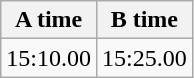<table class="wikitable" border="1" align="upright">
<tr>
<th>A time</th>
<th>B time</th>
</tr>
<tr>
<td>15:10.00</td>
<td>15:25.00</td>
</tr>
</table>
